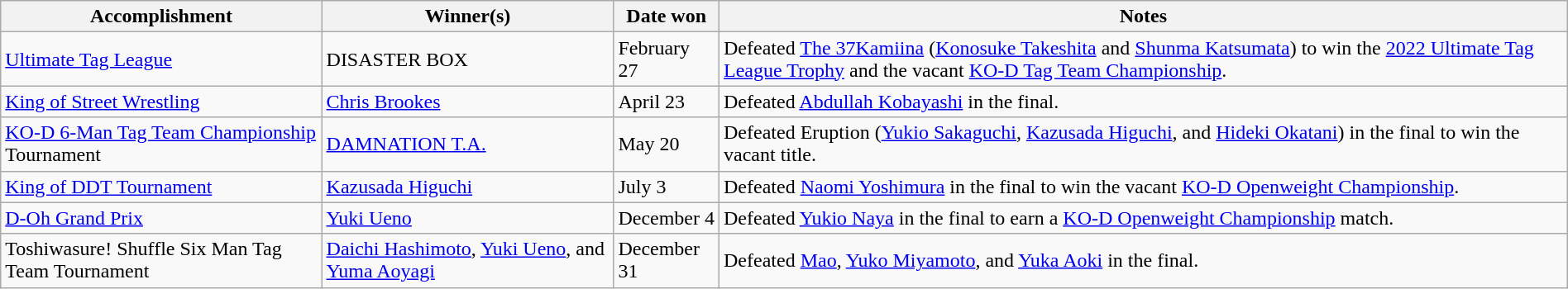<table class="wikitable" style="width:100%;">
<tr>
<th>Accomplishment</th>
<th>Winner(s)</th>
<th>Date won</th>
<th>Notes</th>
</tr>
<tr>
<td><a href='#'>Ultimate Tag League</a></td>
<td>DISASTER BOX<br></td>
<td>February 27</td>
<td>Defeated <a href='#'>The 37Kamiina</a> (<a href='#'>Konosuke Takeshita</a> and <a href='#'>Shunma Katsumata</a>) to win the <a href='#'>2022 Ultimate Tag League Trophy</a> and the vacant <a href='#'>KO-D Tag Team Championship</a>.</td>
</tr>
<tr>
<td><a href='#'>King of Street Wrestling</a></td>
<td><a href='#'>Chris Brookes</a></td>
<td>April 23</td>
<td>Defeated <a href='#'>Abdullah Kobayashi</a> in the final.</td>
</tr>
<tr>
<td><a href='#'>KO-D 6-Man Tag Team Championship</a> Tournament</td>
<td><a href='#'>DAMNATION T.A.</a><br></td>
<td>May 20</td>
<td>Defeated Eruption (<a href='#'>Yukio Sakaguchi</a>, <a href='#'>Kazusada Higuchi</a>, and <a href='#'>Hideki Okatani</a>) in the final to win the vacant title.</td>
</tr>
<tr>
<td><a href='#'>King of DDT Tournament</a></td>
<td><a href='#'>Kazusada Higuchi</a></td>
<td>July 3</td>
<td>Defeated <a href='#'>Naomi Yoshimura</a> in the final to win the vacant <a href='#'>KO-D Openweight Championship</a>.</td>
</tr>
<tr>
<td><a href='#'>D-Oh Grand Prix</a></td>
<td><a href='#'>Yuki Ueno</a></td>
<td>December 4</td>
<td>Defeated <a href='#'>Yukio Naya</a> in the final to earn a <a href='#'>KO-D Openweight Championship</a> match.</td>
</tr>
<tr>
<td>Toshiwasure! Shuffle Six Man Tag Team Tournament</td>
<td><a href='#'>Daichi Hashimoto</a>, <a href='#'>Yuki Ueno</a>, and <a href='#'>Yuma Aoyagi</a></td>
<td>December 31</td>
<td>Defeated <a href='#'>Mao</a>, <a href='#'>Yuko Miyamoto</a>, and <a href='#'>Yuka Aoki</a> in the final.</td>
</tr>
</table>
